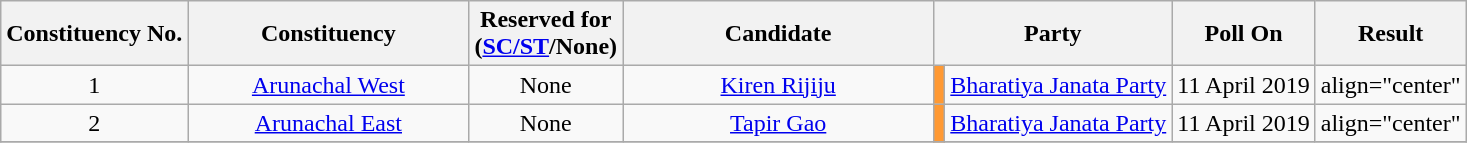<table class="wikitable sortable" style="text-align:center;">
<tr>
<th>Constituency No.</th>
<th style="width:180px;">Constituency</th>
<th>Reserved for<br>(<a href='#'>SC/ST</a>/None)</th>
<th style="width:200px;">Candidate</th>
<th colspan="2">Party</th>
<th>Poll On</th>
<th>Result</th>
</tr>
<tr>
<td align="center">1</td>
<td><a href='#'>Arunachal West</a></td>
<td align="center">None</td>
<td><a href='#'>Kiren Rijiju</a></td>
<td bgcolor=#FF9933></td>
<td><a href='#'>Bharatiya Janata Party</a></td>
<td align="center">11 April 2019</td>
<td>align="center" </td>
</tr>
<tr>
<td align="center">2</td>
<td><a href='#'>Arunachal East</a></td>
<td align="center">None</td>
<td><a href='#'>Tapir Gao</a></td>
<td bgcolor=#FF9933></td>
<td><a href='#'>Bharatiya Janata Party</a></td>
<td align="center">11 April 2019</td>
<td>align="center" </td>
</tr>
<tr>
</tr>
</table>
